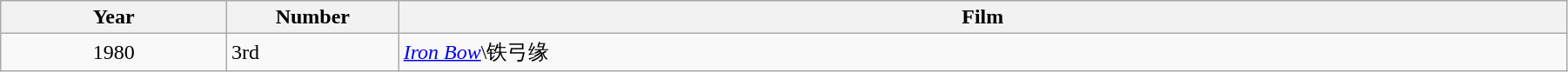<table class="wikitable" width="95%" align="center">
<tr>
<th width="6%">Year</th>
<th width="4%">Number</th>
<th width="31%">Film</th>
</tr>
<tr>
<td style="text-align:center;">1980</td>
<td>3rd</td>
<td><em><a href='#'>Iron Bow</a></em>\铁弓缘</td>
</tr>
</table>
